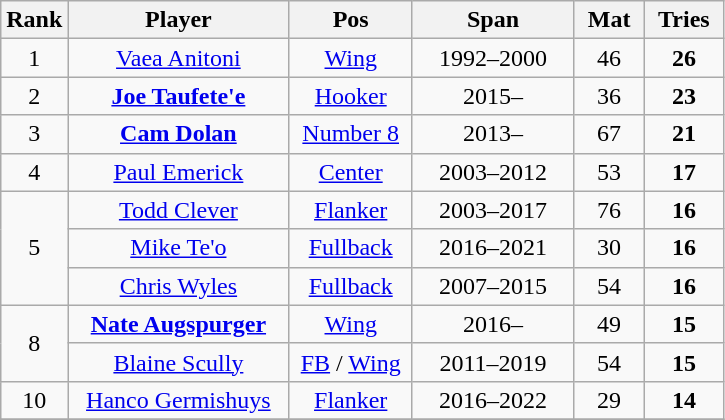<table class="wikitable" style="font-size:100%; text-align:center;">
<tr>
<th style="width:25px;">Rank</th>
<th style="width:140px;">Player</th>
<th style="width:75px;">Pos</th>
<th style="width:100px;">Span</th>
<th style="width:40px;">Mat</th>
<th style="width:45px;">Tries</th>
</tr>
<tr>
<td>1</td>
<td><a href='#'>Vaea Anitoni</a></td>
<td><a href='#'>Wing</a></td>
<td>1992–2000</td>
<td>46</td>
<td><strong>26</strong></td>
</tr>
<tr>
<td>2</td>
<td><strong><a href='#'>Joe Taufete'e</a></strong></td>
<td><a href='#'>Hooker</a></td>
<td>2015–</td>
<td>36</td>
<td><strong>23</strong></td>
</tr>
<tr>
<td>3</td>
<td><strong><a href='#'>Cam Dolan</a></strong></td>
<td><a href='#'>Number 8</a></td>
<td>2013–</td>
<td>67</td>
<td><strong>21</strong></td>
</tr>
<tr>
<td>4</td>
<td><a href='#'>Paul Emerick</a></td>
<td><a href='#'>Center</a></td>
<td>2003–2012</td>
<td>53</td>
<td><strong>17</strong></td>
</tr>
<tr>
<td rowspan="3">5</td>
<td><a href='#'>Todd Clever</a></td>
<td><a href='#'>Flanker</a></td>
<td>2003–2017</td>
<td>76</td>
<td><strong>16</strong></td>
</tr>
<tr>
<td><a href='#'>Mike Te'o</a></td>
<td><a href='#'>Fullback</a></td>
<td>2016–2021</td>
<td>30</td>
<td><strong>16</strong></td>
</tr>
<tr>
<td><a href='#'>Chris Wyles</a></td>
<td><a href='#'>Fullback</a></td>
<td>2007–2015</td>
<td>54</td>
<td><strong>16</strong></td>
</tr>
<tr>
<td rowspan=2>8</td>
<td><strong><a href='#'>Nate Augspurger</a></strong></td>
<td><a href='#'>Wing</a></td>
<td>2016–</td>
<td>49</td>
<td><strong>15</strong></td>
</tr>
<tr>
<td><a href='#'>Blaine Scully</a></td>
<td><a href='#'>FB</a> / <a href='#'>Wing</a></td>
<td>2011–2019</td>
<td>54</td>
<td><strong>15</strong></td>
</tr>
<tr>
<td>10</td>
<td><a href='#'>Hanco Germishuys</a></td>
<td><a href='#'>Flanker</a></td>
<td>2016–2022</td>
<td>29</td>
<td><strong>14</strong></td>
</tr>
<tr>
</tr>
</table>
